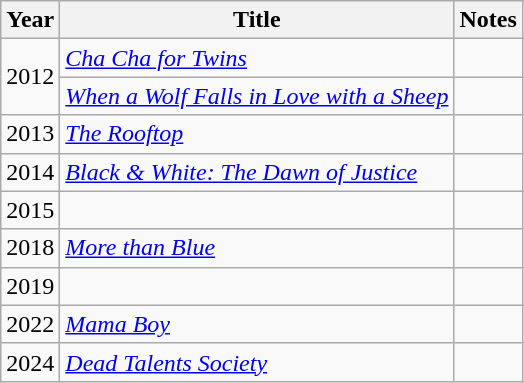<table class="wikitable">
<tr>
<th>Year</th>
<th>Title</th>
<th>Notes</th>
</tr>
<tr>
<td rowspan="2">2012</td>
<td><em><a href='#'>Cha Cha for Twins</a></em></td>
<td></td>
</tr>
<tr>
<td><em><a href='#'>When a Wolf Falls in Love with a Sheep</a></em></td>
<td></td>
</tr>
<tr>
<td>2013</td>
<td><em><a href='#'>The Rooftop</a></em></td>
<td></td>
</tr>
<tr>
<td>2014</td>
<td><em><a href='#'>Black & White: The Dawn of Justice</a></em></td>
<td></td>
</tr>
<tr>
<td>2015</td>
<td><em></em></td>
<td></td>
</tr>
<tr>
<td>2018</td>
<td><em><a href='#'>More than Blue</a></em></td>
<td></td>
</tr>
<tr>
<td>2019</td>
<td><em></em></td>
<td></td>
</tr>
<tr>
<td>2022</td>
<td><em><a href='#'>Mama Boy</a></em></td>
<td></td>
</tr>
<tr>
<td>2024</td>
<td><em><a href='#'>Dead Talents Society</a></em></td>
<td></td>
</tr>
</table>
